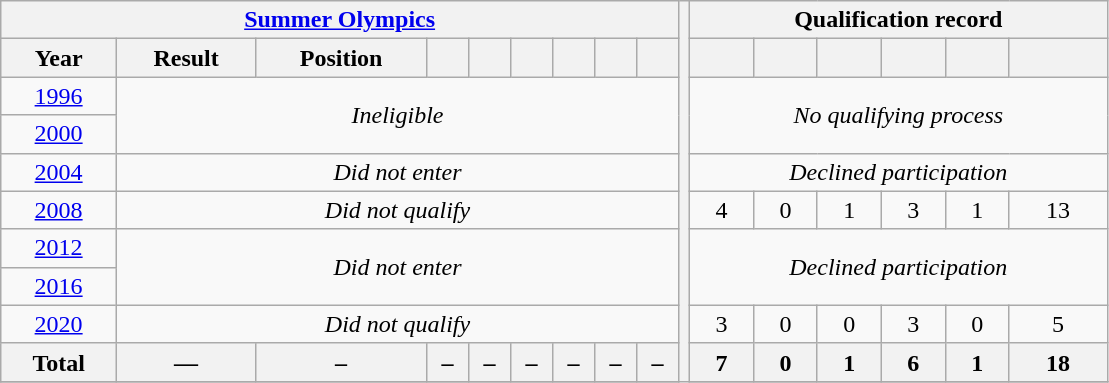<table class="wikitable" style="text-align:center;">
<tr>
<th colspan="9"><a href='#'>Summer Olympics</a></th>
<th width=1% rowspan=26></th>
<th colspan="6">Qualification record</th>
</tr>
<tr>
<th>Year</th>
<th>Result</th>
<th>Position</th>
<th></th>
<th></th>
<th></th>
<th></th>
<th></th>
<th></th>
<th></th>
<th></th>
<th></th>
<th></th>
<th></th>
<th></th>
</tr>
<tr>
<td> <a href='#'>1996</a></td>
<td rowspan="2" colspan="8"><em>Ineligible</em></td>
<td rowspan="2" colspan="6"><em>No qualifying process</em></td>
</tr>
<tr>
<td> <a href='#'>2000</a></td>
</tr>
<tr>
<td> <a href='#'>2004</a></td>
<td colspan="8"><em>Did not enter</em></td>
<td colspan="6"><em>Declined participation</em></td>
</tr>
<tr>
<td> <a href='#'>2008</a></td>
<td colspan="8"><em>Did not qualify</em></td>
<td>4</td>
<td>0</td>
<td>1</td>
<td>3</td>
<td>1</td>
<td>13</td>
</tr>
<tr>
<td> <a href='#'>2012</a></td>
<td rowspan="2" colspan="8"><em>Did not enter</em></td>
<td rowspan="2" colspan="6"><em>Declined participation</em></td>
</tr>
<tr>
<td> <a href='#'>2016</a></td>
</tr>
<tr>
<td> <a href='#'>2020</a></td>
<td colspan=8><em>Did not qualify</em></td>
<td>3</td>
<td>0</td>
<td>0</td>
<td>3</td>
<td>0</td>
<td>5</td>
</tr>
<tr>
<th>Total</th>
<th>—</th>
<th>–</th>
<th>–</th>
<th>–</th>
<th>–</th>
<th>–</th>
<th>–</th>
<th>–</th>
<th>7</th>
<th>0</th>
<th>1</th>
<th>6</th>
<th>1</th>
<th>18</th>
</tr>
<tr>
</tr>
</table>
